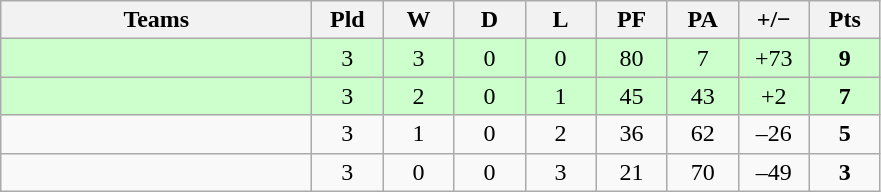<table class="wikitable" style="text-align: center;">
<tr>
<th width="200">Teams</th>
<th width="40">Pld</th>
<th width="40">W</th>
<th width="40">D</th>
<th width="40">L</th>
<th width="40">PF</th>
<th width="40">PA</th>
<th width="40">+/−</th>
<th width="40">Pts</th>
</tr>
<tr bgcolor=ccffcc>
<td align=left></td>
<td>3</td>
<td>3</td>
<td>0</td>
<td>0</td>
<td>80</td>
<td>7</td>
<td>+73</td>
<td><strong>9</strong></td>
</tr>
<tr bgcolor=ccffcc>
<td align=left></td>
<td>3</td>
<td>2</td>
<td>0</td>
<td>1</td>
<td>45</td>
<td>43</td>
<td>+2</td>
<td><strong>7</strong></td>
</tr>
<tr>
<td align=left></td>
<td>3</td>
<td>1</td>
<td>0</td>
<td>2</td>
<td>36</td>
<td>62</td>
<td>–26</td>
<td><strong>5</strong></td>
</tr>
<tr>
<td align=left></td>
<td>3</td>
<td>0</td>
<td>0</td>
<td>3</td>
<td>21</td>
<td>70</td>
<td>–49</td>
<td><strong>3</strong></td>
</tr>
</table>
